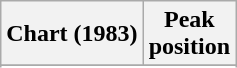<table class="wikitable plainrowheaders" style="text-align:center">
<tr>
<th>Chart (1983)</th>
<th>Peak<br>position</th>
</tr>
<tr>
</tr>
<tr>
</tr>
</table>
